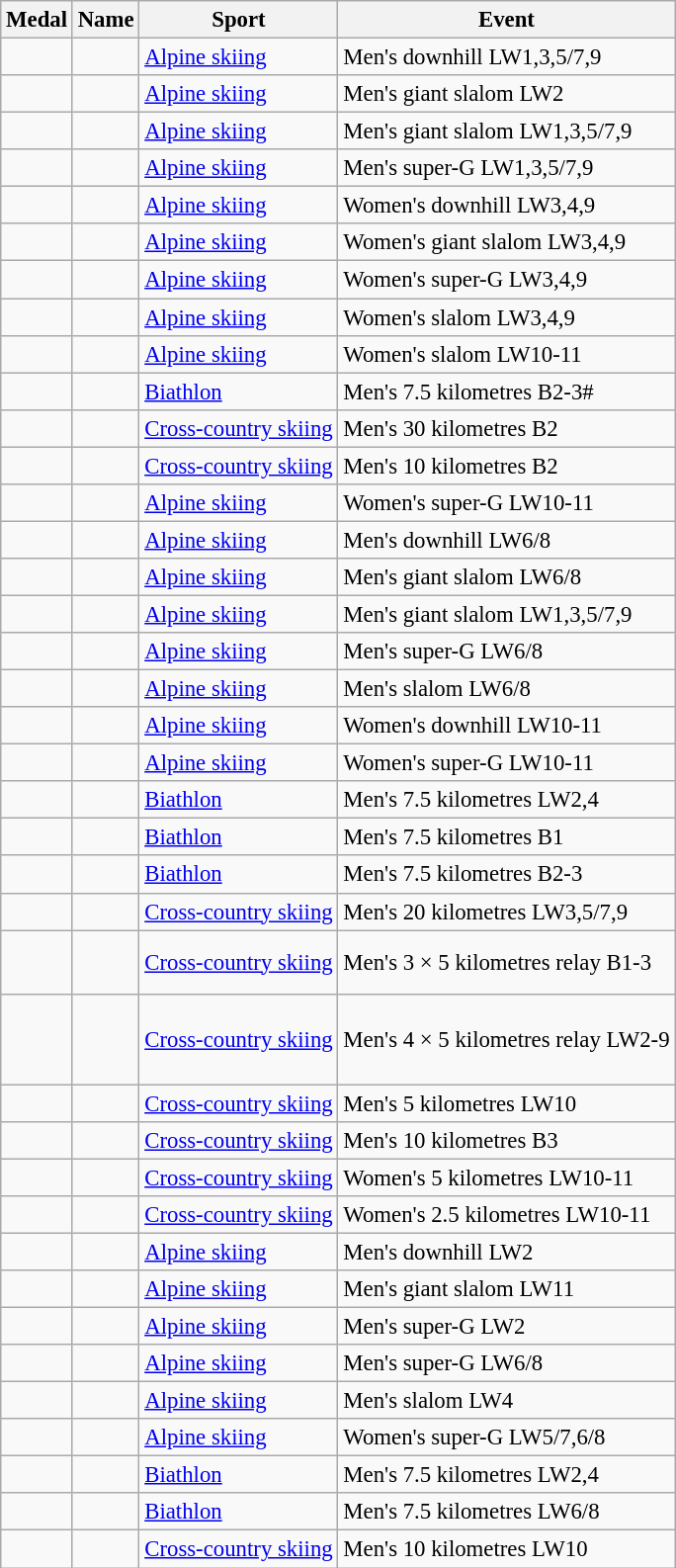<table class="wikitable sortable"  style="font-size:95%">
<tr>
<th>Medal</th>
<th>Name</th>
<th>Sport</th>
<th>Event</th>
</tr>
<tr>
<td></td>
<td></td>
<td><a href='#'>Alpine skiing</a></td>
<td>Men's downhill LW1,3,5/7,9</td>
</tr>
<tr>
<td></td>
<td></td>
<td><a href='#'>Alpine skiing</a></td>
<td>Men's giant slalom LW2</td>
</tr>
<tr>
<td></td>
<td></td>
<td><a href='#'>Alpine skiing</a></td>
<td>Men's giant slalom LW1,3,5/7,9</td>
</tr>
<tr>
<td></td>
<td></td>
<td><a href='#'>Alpine skiing</a></td>
<td>Men's super-G LW1,3,5/7,9</td>
</tr>
<tr>
<td></td>
<td></td>
<td><a href='#'>Alpine skiing</a></td>
<td>Women's downhill LW3,4,9</td>
</tr>
<tr>
<td></td>
<td></td>
<td><a href='#'>Alpine skiing</a></td>
<td>Women's giant slalom LW3,4,9</td>
</tr>
<tr>
<td></td>
<td></td>
<td><a href='#'>Alpine skiing</a></td>
<td>Women's super-G LW3,4,9</td>
</tr>
<tr>
<td></td>
<td></td>
<td><a href='#'>Alpine skiing</a></td>
<td>Women's slalom LW3,4,9</td>
</tr>
<tr>
<td></td>
<td></td>
<td><a href='#'>Alpine skiing</a></td>
<td>Women's slalom LW10-11</td>
</tr>
<tr>
<td></td>
<td></td>
<td><a href='#'>Biathlon</a></td>
<td>Men's 7.5 kilometres B2-3#</td>
</tr>
<tr>
<td></td>
<td></td>
<td><a href='#'>Cross-country skiing</a></td>
<td>Men's 30 kilometres B2</td>
</tr>
<tr>
<td></td>
<td></td>
<td><a href='#'>Cross-country skiing</a></td>
<td>Men's 10 kilometres B2</td>
</tr>
<tr>
<td></td>
<td></td>
<td><a href='#'>Alpine skiing</a></td>
<td>Women's super-G LW10-11</td>
</tr>
<tr>
<td></td>
<td></td>
<td><a href='#'>Alpine skiing</a></td>
<td>Men's downhill LW6/8</td>
</tr>
<tr>
<td></td>
<td></td>
<td><a href='#'>Alpine skiing</a></td>
<td>Men's giant slalom LW6/8</td>
</tr>
<tr>
<td></td>
<td></td>
<td><a href='#'>Alpine skiing</a></td>
<td>Men's giant slalom LW1,3,5/7,9</td>
</tr>
<tr>
<td></td>
<td></td>
<td><a href='#'>Alpine skiing</a></td>
<td>Men's super-G LW6/8</td>
</tr>
<tr>
<td></td>
<td></td>
<td><a href='#'>Alpine skiing</a></td>
<td>Men's slalom LW6/8</td>
</tr>
<tr>
<td></td>
<td></td>
<td><a href='#'>Alpine skiing</a></td>
<td>Women's downhill LW10-11</td>
</tr>
<tr>
<td></td>
<td></td>
<td><a href='#'>Alpine skiing</a></td>
<td>Women's super-G LW10-11</td>
</tr>
<tr>
<td></td>
<td></td>
<td><a href='#'>Biathlon</a></td>
<td>Men's 7.5 kilometres LW2,4</td>
</tr>
<tr>
<td></td>
<td></td>
<td><a href='#'>Biathlon</a></td>
<td>Men's 7.5 kilometres B1</td>
</tr>
<tr>
<td></td>
<td></td>
<td><a href='#'>Biathlon</a></td>
<td>Men's 7.5 kilometres B2-3</td>
</tr>
<tr>
<td></td>
<td></td>
<td><a href='#'>Cross-country skiing</a></td>
<td>Men's 20 kilometres LW3,5/7,9</td>
</tr>
<tr>
<td></td>
<td><br><br></td>
<td><a href='#'>Cross-country skiing</a></td>
<td>Men's 3 × 5 kilometres relay B1-3</td>
</tr>
<tr>
<td></td>
<td><br><br><br></td>
<td><a href='#'>Cross-country skiing</a></td>
<td>Men's 4 × 5 kilometres relay LW2-9</td>
</tr>
<tr>
<td></td>
<td></td>
<td><a href='#'>Cross-country skiing</a></td>
<td>Men's 5 kilometres LW10</td>
</tr>
<tr>
<td></td>
<td></td>
<td><a href='#'>Cross-country skiing</a></td>
<td>Men's 10 kilometres B3</td>
</tr>
<tr>
<td></td>
<td></td>
<td><a href='#'>Cross-country skiing</a></td>
<td>Women's 5 kilometres LW10-11</td>
</tr>
<tr>
<td></td>
<td></td>
<td><a href='#'>Cross-country skiing</a></td>
<td>Women's 2.5 kilometres LW10-11</td>
</tr>
<tr>
<td></td>
<td></td>
<td><a href='#'>Alpine skiing</a></td>
<td>Men's downhill LW2</td>
</tr>
<tr>
<td></td>
<td></td>
<td><a href='#'>Alpine skiing</a></td>
<td>Men's giant slalom LW11</td>
</tr>
<tr>
<td></td>
<td></td>
<td><a href='#'>Alpine skiing</a></td>
<td>Men's super-G LW2</td>
</tr>
<tr>
<td></td>
<td></td>
<td><a href='#'>Alpine skiing</a></td>
<td>Men's super-G LW6/8</td>
</tr>
<tr>
<td></td>
<td></td>
<td><a href='#'>Alpine skiing</a></td>
<td>Men's slalom LW4</td>
</tr>
<tr>
<td></td>
<td></td>
<td><a href='#'>Alpine skiing</a></td>
<td>Women's super-G LW5/7,6/8</td>
</tr>
<tr>
<td></td>
<td></td>
<td><a href='#'>Biathlon</a></td>
<td>Men's 7.5 kilometres LW2,4</td>
</tr>
<tr>
<td></td>
<td></td>
<td><a href='#'>Biathlon</a></td>
<td>Men's 7.5 kilometres LW6/8</td>
</tr>
<tr>
<td></td>
<td></td>
<td><a href='#'>Cross-country skiing</a></td>
<td>Men's 10 kilometres LW10</td>
</tr>
</table>
